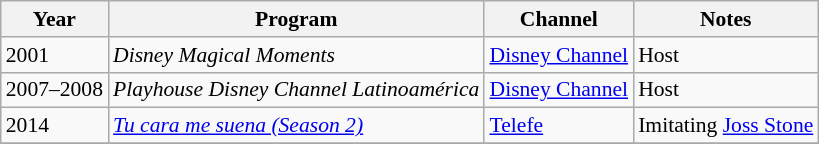<table class="wikitable" style="font-size: 90%;">
<tr>
<th>Year</th>
<th>Program</th>
<th>Channel</th>
<th>Notes</th>
</tr>
<tr>
<td>2001</td>
<td><em>Disney Magical Moments</em></td>
<td><a href='#'>Disney Channel</a></td>
<td>Host</td>
</tr>
<tr>
<td>2007–2008</td>
<td><em>Playhouse Disney Channel Latinoamérica</em></td>
<td><a href='#'>Disney Channel</a></td>
<td>Host</td>
</tr>
<tr>
<td>2014</td>
<td><em><a href='#'>Tu cara me suena (Season 2)</a></em></td>
<td><a href='#'>Telefe</a></td>
<td>Imitating <a href='#'>Joss Stone</a></td>
</tr>
<tr>
</tr>
</table>
